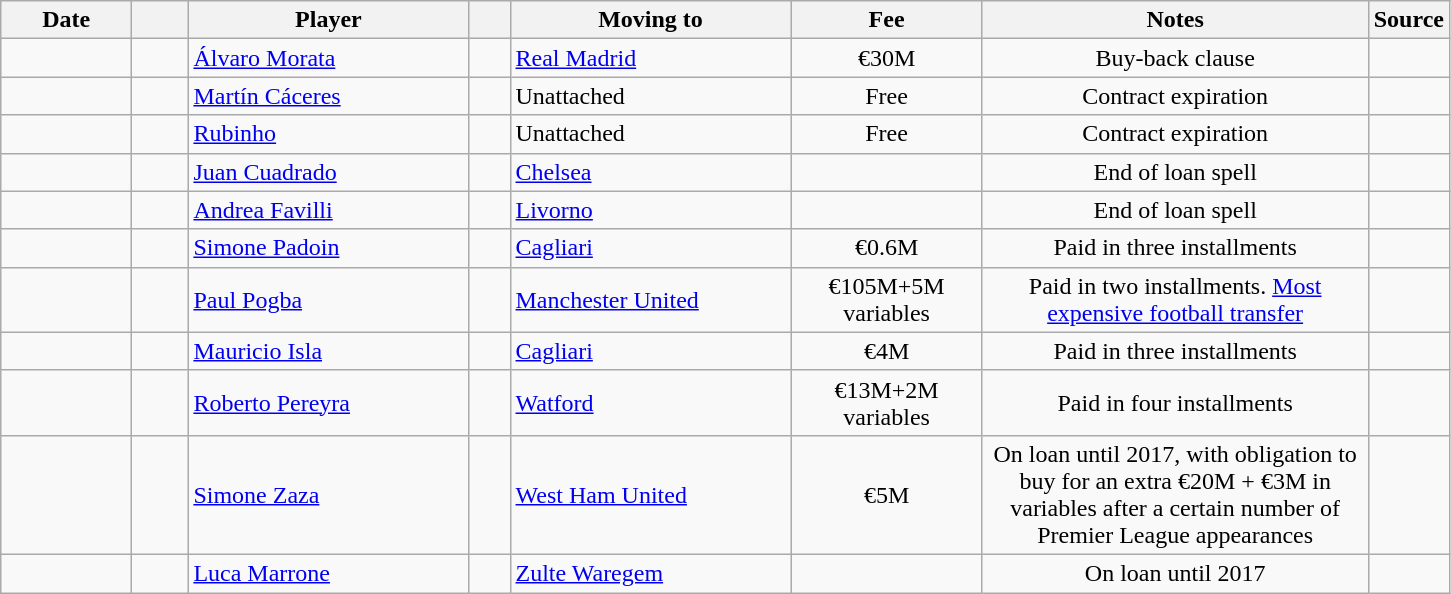<table class="wikitable sortable">
<tr>
<th style="width:80px;">Date</th>
<th style="width:30px;"></th>
<th style="width:180px;">Player</th>
<th style="width:20px;"></th>
<th style="width:180px;">Moving to</th>
<th style="width:120px;" class="unsortable">Fee</th>
<th style="width:250px;" class="unsortable">Notes</th>
<th style="width:20px;">Source</th>
</tr>
<tr>
<td></td>
<td align=center></td>
<td> <a href='#'>Álvaro Morata</a></td>
<td align=center></td>
<td> <a href='#'>Real Madrid</a></td>
<td align=center>€30M</td>
<td align=center>Buy-back clause</td>
<td><small></small></td>
</tr>
<tr>
<td></td>
<td align=center></td>
<td> <a href='#'>Martín Cáceres</a></td>
<td align=center></td>
<td>Unattached</td>
<td align=center>Free</td>
<td align=center>Contract expiration</td>
<td><small></small></td>
</tr>
<tr>
<td></td>
<td align=center></td>
<td> <a href='#'>Rubinho</a></td>
<td align=center></td>
<td>Unattached</td>
<td align=center>Free</td>
<td align=center>Contract expiration</td>
<td><small></small></td>
</tr>
<tr>
<td></td>
<td align=center></td>
<td> <a href='#'>Juan Cuadrado</a></td>
<td align=center></td>
<td> <a href='#'>Chelsea</a></td>
<td align=center></td>
<td align=center>End of loan spell</td>
<td></td>
</tr>
<tr>
<td></td>
<td align=center></td>
<td> <a href='#'>Andrea Favilli</a></td>
<td align=center></td>
<td> <a href='#'>Livorno</a></td>
<td align=center></td>
<td align=center>End of loan spell</td>
<td><small></small></td>
</tr>
<tr>
<td></td>
<td align=center></td>
<td> <a href='#'>Simone Padoin</a></td>
<td align=center></td>
<td> <a href='#'>Cagliari</a></td>
<td align=center>€0.6M</td>
<td align=center>Paid in three installments</td>
<td><small></small></td>
</tr>
<tr>
<td></td>
<td align=center></td>
<td> <a href='#'>Paul Pogba</a></td>
<td align=center></td>
<td> <a href='#'>Manchester United</a></td>
<td align=center>€105M+5M variables</td>
<td align=center>Paid in two installments. <a href='#'>Most expensive football transfer</a></td>
<td><small></small></td>
</tr>
<tr>
<td></td>
<td align=center></td>
<td> <a href='#'>Mauricio Isla</a></td>
<td align=center></td>
<td> <a href='#'>Cagliari</a></td>
<td align=center>€4M</td>
<td align=center>Paid in three installments</td>
<td><small></small></td>
</tr>
<tr>
<td></td>
<td align=center></td>
<td> <a href='#'>Roberto Pereyra</a></td>
<td align=center></td>
<td> <a href='#'>Watford</a></td>
<td align=center>€13M+2M variables</td>
<td align=center>Paid in four installments</td>
<td><small></small></td>
</tr>
<tr>
<td></td>
<td align=center></td>
<td> <a href='#'>Simone Zaza</a></td>
<td align=center></td>
<td> <a href='#'>West Ham United</a></td>
<td align=center>€5M</td>
<td align=center>On loan until 2017, with obligation to buy for an extra €20M + €3M in variables after a certain number of Premier League appearances</td>
<td><small></small></td>
</tr>
<tr>
<td></td>
<td align=center></td>
<td> <a href='#'>Luca Marrone</a></td>
<td align=center></td>
<td> <a href='#'>Zulte Waregem</a></td>
<td align=center></td>
<td align=center>On loan until 2017</td>
<td><small></small></td>
</tr>
</table>
